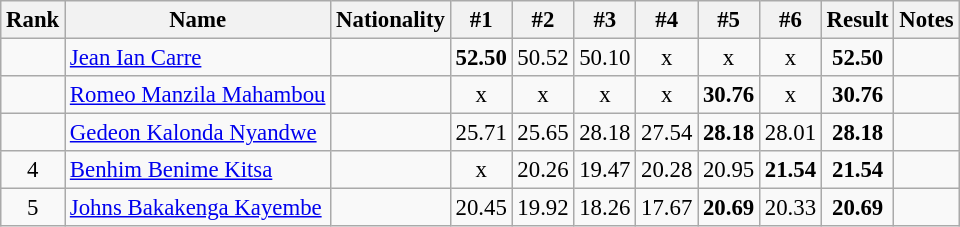<table class="wikitable sortable" style="text-align:center;font-size:95%">
<tr>
<th>Rank</th>
<th>Name</th>
<th>Nationality</th>
<th>#1</th>
<th>#2</th>
<th>#3</th>
<th>#4</th>
<th>#5</th>
<th>#6</th>
<th>Result</th>
<th>Notes</th>
</tr>
<tr>
<td></td>
<td align=left><a href='#'>Jean Ian Carre</a></td>
<td align=left></td>
<td><strong>52.50</strong></td>
<td>50.52</td>
<td>50.10</td>
<td>x</td>
<td>x</td>
<td>x</td>
<td><strong>52.50</strong></td>
<td></td>
</tr>
<tr>
<td></td>
<td align=left><a href='#'>Romeo Manzila Mahambou</a></td>
<td align=left></td>
<td>x</td>
<td>x</td>
<td>x</td>
<td>x</td>
<td><strong>30.76</strong></td>
<td>x</td>
<td><strong>30.76</strong></td>
<td></td>
</tr>
<tr>
<td></td>
<td align=left><a href='#'>Gedeon Kalonda Nyandwe</a></td>
<td align=left></td>
<td>25.71</td>
<td>25.65</td>
<td>28.18</td>
<td>27.54</td>
<td><strong>28.18</strong></td>
<td>28.01</td>
<td><strong>28.18</strong></td>
<td></td>
</tr>
<tr>
<td>4</td>
<td align=left><a href='#'>Benhim Benime Kitsa</a></td>
<td align=left></td>
<td>x</td>
<td>20.26</td>
<td>19.47</td>
<td>20.28</td>
<td>20.95</td>
<td><strong>21.54</strong></td>
<td><strong>21.54</strong></td>
<td></td>
</tr>
<tr>
<td>5</td>
<td align=left><a href='#'>Johns Bakakenga Kayembe</a></td>
<td align=left></td>
<td>20.45</td>
<td>19.92</td>
<td>18.26</td>
<td>17.67</td>
<td><strong>20.69</strong></td>
<td>20.33</td>
<td><strong>20.69</strong></td>
<td></td>
</tr>
</table>
